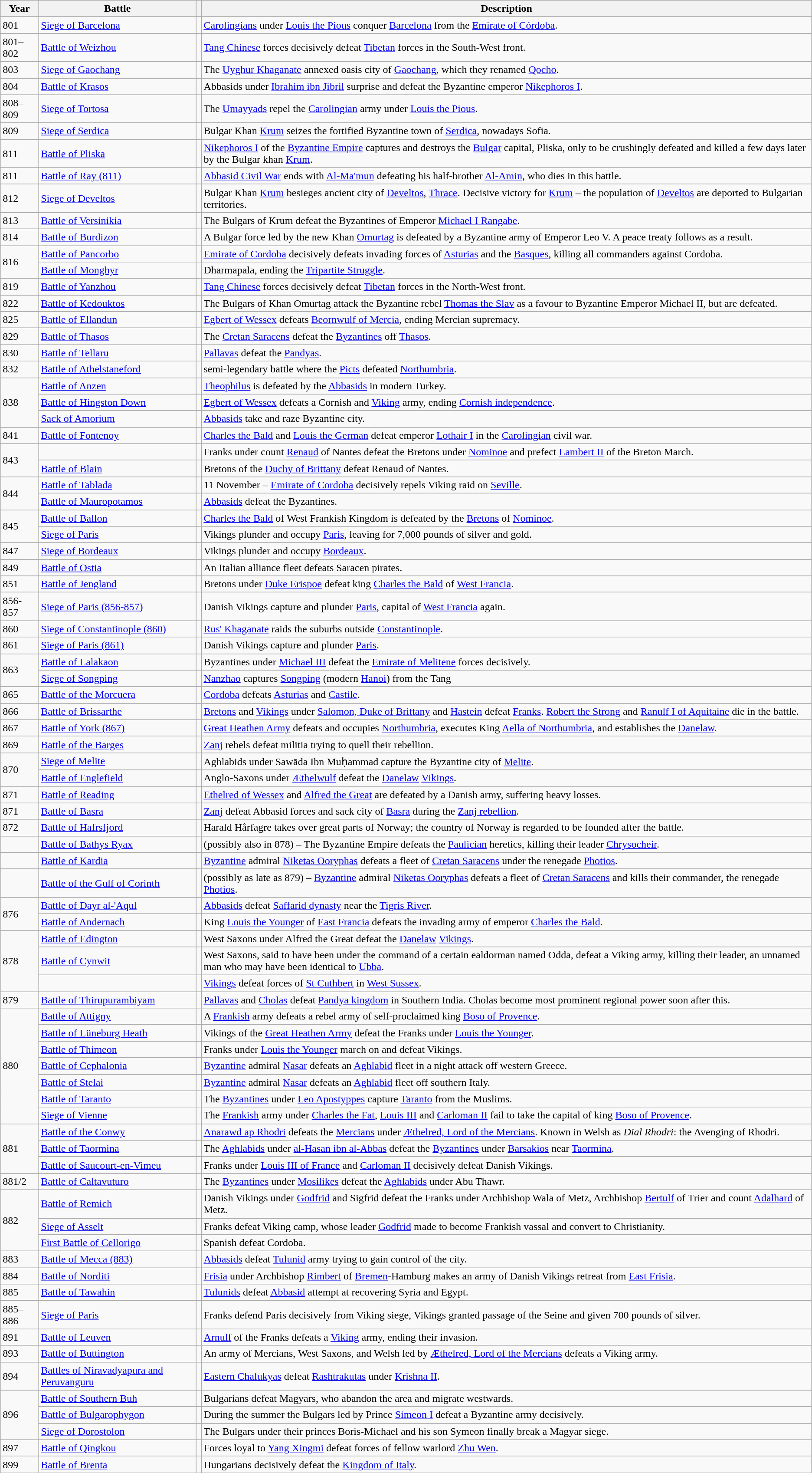<table class="wikitable sortable">
<tr>
<th class="unsortable">Year</th>
<th class="unsortable">Battle</th>
<th></th>
<th class="unsortable">Description</th>
</tr>
<tr>
<td>801</td>
<td><a href='#'>Siege of Barcelona</a></td>
<td></td>
<td><a href='#'>Carolingians</a> under <a href='#'>Louis the Pious</a> conquer <a href='#'>Barcelona</a> from the <a href='#'>Emirate of Córdoba</a>.</td>
</tr>
<tr>
<td>801–802</td>
<td><a href='#'>Battle of Weizhou</a></td>
<td></td>
<td><a href='#'>Tang Chinese</a> forces decisively defeat <a href='#'>Tibetan</a> forces in the South-West front.</td>
</tr>
<tr>
<td>803</td>
<td><a href='#'>Siege of Gaochang</a></td>
<td></td>
<td>The <a href='#'>Uyghur Khaganate</a> annexed oasis city of <a href='#'>Gaochang</a>, which they renamed <a href='#'>Qocho</a>.</td>
</tr>
<tr>
<td>804</td>
<td><a href='#'>Battle of Krasos</a></td>
<td></td>
<td>Abbasids under <a href='#'>Ibrahim ibn Jibril</a> surprise and defeat the Byzantine emperor <a href='#'>Nikephoros I</a>.</td>
</tr>
<tr>
<td>808–809</td>
<td><a href='#'>Siege of Tortosa</a></td>
<td></td>
<td>The <a href='#'>Umayyads</a> repel the <a href='#'>Carolingian</a> army under <a href='#'>Louis the Pious</a>.</td>
</tr>
<tr>
<td>809</td>
<td><a href='#'>Siege of Serdica</a></td>
<td></td>
<td>Bulgar Khan <a href='#'>Krum</a> seizes the fortified Byzantine town of <a href='#'>Serdica</a>, nowadays Sofia.</td>
</tr>
<tr>
<td>811</td>
<td><a href='#'>Battle of Pliska</a></td>
<td></td>
<td><a href='#'>Nikephoros I</a> of the <a href='#'>Byzantine Empire</a> captures and destroys the <a href='#'>Bulgar</a> capital, Pliska, only to be crushingly defeated and killed a few days later by the Bulgar khan <a href='#'>Krum</a>.</td>
</tr>
<tr>
<td>811</td>
<td><a href='#'>Battle of Ray (811)</a></td>
<td></td>
<td><a href='#'>Abbasid Civil War</a> ends with <a href='#'>Al-Ma'mun</a> defeating his half-brother <a href='#'>Al-Amin</a>, who dies in this battle.</td>
</tr>
<tr>
<td>812</td>
<td><a href='#'>Siege of Develtos</a></td>
<td></td>
<td>Bulgar Khan <a href='#'>Krum</a> besieges ancient city of <a href='#'>Develtos</a>, <a href='#'>Thrace</a>. Decisive victory for <a href='#'>Krum</a> – the population of <a href='#'>Develtos</a> are deported to Bulgarian territories.</td>
</tr>
<tr>
<td>813</td>
<td><a href='#'>Battle of Versinikia</a></td>
<td><br></td>
<td>The Bulgars of Krum defeat the Byzantines of Emperor <a href='#'>Michael I Rangabe</a>.</td>
</tr>
<tr>
<td>814</td>
<td><a href='#'>Battle of Burdizon</a></td>
<td></td>
<td>A Bulgar force led by the new Khan <a href='#'>Omurtag</a> is defeated by a Byzantine army of Emperor Leo V. A peace treaty follows as a result.</td>
</tr>
<tr>
<td rowspan="2">816</td>
<td><a href='#'>Battle of Pancorbo</a></td>
<td></td>
<td><a href='#'>Emirate of Cordoba</a> decisively defeats invading forces of <a href='#'>Asturias</a> and the <a href='#'>Basques</a>, killing all commanders against Cordoba.</td>
</tr>
<tr>
<td><a href='#'>Battle of Monghyr</a></td>
<td></td>
<td>Dharmapala, ending the <a href='#'>Tripartite Struggle</a>.</td>
</tr>
<tr>
<td>819</td>
<td><a href='#'>Battle of Yanzhou</a></td>
<td></td>
<td><a href='#'>Tang Chinese</a> forces decisively defeat <a href='#'>Tibetan</a> forces in the North-West front.</td>
</tr>
<tr>
<td>822</td>
<td><a href='#'>Battle of Kedouktos</a></td>
<td></td>
<td>The Bulgars of Khan Omurtag attack the Byzantine rebel <a href='#'>Thomas the Slav</a> as a favour to Byzantine Emperor Michael II, but are defeated.</td>
</tr>
<tr>
<td>825</td>
<td><a href='#'>Battle of Ellandun</a></td>
<td></td>
<td><a href='#'>Egbert of Wessex</a> defeats <a href='#'>Beornwulf of Mercia</a>, ending Mercian supremacy.</td>
</tr>
<tr>
<td>829</td>
<td><a href='#'>Battle of Thasos</a></td>
<td></td>
<td>The <a href='#'>Cretan Saracens</a> defeat the <a href='#'>Byzantines</a> off <a href='#'>Thasos</a>.</td>
</tr>
<tr>
<td>830</td>
<td><a href='#'>Battle of Tellaru</a></td>
<td></td>
<td><a href='#'>Pallavas</a> defeat the <a href='#'>Pandyas</a>.</td>
</tr>
<tr>
<td>832</td>
<td><a href='#'>Battle of Athelstaneford</a></td>
<td></td>
<td>semi-legendary battle where the <a href='#'>Picts</a> defeated <a href='#'>Northumbria</a>.</td>
</tr>
<tr>
<td rowspan="3">838</td>
<td><a href='#'>Battle of Anzen</a></td>
<td></td>
<td><a href='#'>Theophilus</a> is defeated by the <a href='#'>Abbasids</a> in modern Turkey.</td>
</tr>
<tr>
<td><a href='#'>Battle of Hingston Down</a></td>
<td></td>
<td><a href='#'>Egbert of Wessex</a> defeats a Cornish and <a href='#'>Viking</a> army, ending <a href='#'>Cornish independence</a>.</td>
</tr>
<tr>
<td><a href='#'>Sack of Amorium</a></td>
<td></td>
<td><a href='#'>Abbasids</a> take and raze Byzantine city.</td>
</tr>
<tr>
<td>841</td>
<td><a href='#'>Battle of Fontenoy</a></td>
<td></td>
<td><a href='#'>Charles the Bald</a> and <a href='#'>Louis the German</a> defeat emperor <a href='#'>Lothair I</a> in the <a href='#'>Carolingian</a> civil war.</td>
</tr>
<tr>
<td rowspan="2">843</td>
<td></td>
<td></td>
<td>Franks under count <a href='#'>Renaud</a> of Nantes defeat the Bretons under <a href='#'>Nominoe</a> and prefect <a href='#'>Lambert II</a> of the Breton March.</td>
</tr>
<tr>
<td><a href='#'>Battle of Blain</a></td>
<td></td>
<td>Bretons of the <a href='#'>Duchy of Brittany</a> defeat Renaud of Nantes.</td>
</tr>
<tr>
<td rowspan="2">844</td>
<td><a href='#'>Battle of Tablada</a></td>
<td></td>
<td>11 November – <a href='#'>Emirate of Cordoba</a> decisively repels Viking raid on <a href='#'>Seville</a>.</td>
</tr>
<tr>
<td><a href='#'>Battle of Mauropotamos</a></td>
<td></td>
<td><a href='#'>Abbasids</a> defeat the Byzantines.</td>
</tr>
<tr>
<td rowspan="2">845</td>
<td><a href='#'>Battle of Ballon</a></td>
<td></td>
<td><a href='#'>Charles the Bald</a> of West Frankish Kingdom is defeated by the <a href='#'>Bretons</a> of <a href='#'>Nominoe</a>.</td>
</tr>
<tr>
<td><a href='#'>Siege of Paris</a></td>
<td></td>
<td>Vikings plunder and occupy <a href='#'>Paris</a>, leaving for 7,000 pounds of silver and gold.</td>
</tr>
<tr>
<td>847</td>
<td><a href='#'>Siege of Bordeaux</a></td>
<td></td>
<td>Vikings plunder and occupy <a href='#'>Bordeaux</a>.</td>
</tr>
<tr>
<td>849</td>
<td><a href='#'>Battle of Ostia</a></td>
<td></td>
<td>An Italian alliance fleet defeats Saracen pirates.</td>
</tr>
<tr>
<td>851</td>
<td><a href='#'>Battle of Jengland</a></td>
<td></td>
<td>Bretons under <a href='#'>Duke Erispoe</a> defeat king <a href='#'>Charles the Bald</a> of <a href='#'>West Francia</a>.</td>
</tr>
<tr>
<td>856-857</td>
<td><a href='#'>Siege of Paris (856-857)</a></td>
<td></td>
<td>Danish Vikings capture and plunder <a href='#'>Paris</a>, capital of <a href='#'>West Francia</a> again.</td>
</tr>
<tr>
<td>860</td>
<td><a href='#'>Siege of Constantinople (860)</a></td>
<td></td>
<td><a href='#'>Rus' Khaganate</a> raids the suburbs outside <a href='#'>Constantinople</a>.</td>
</tr>
<tr>
<td>861</td>
<td><a href='#'>Siege of Paris (861)</a></td>
<td></td>
<td>Danish Vikings capture and plunder <a href='#'>Paris</a>.</td>
</tr>
<tr>
<td rowspan= 2>863</td>
<td><a href='#'>Battle of Lalakaon</a></td>
<td></td>
<td>Byzantines under <a href='#'>Michael III</a> defeat the <a href='#'>Emirate of Melitene</a> forces decisively.</td>
</tr>
<tr>
<td><a href='#'>Siege of Songping</a></td>
<td></td>
<td><a href='#'>Nanzhao</a> captures <a href='#'>Songping</a> (modern <a href='#'>Hanoi</a>) from the Tang</td>
</tr>
<tr>
<td>865</td>
<td><a href='#'>Battle of the Morcuera</a></td>
<td></td>
<td><a href='#'>Cordoba</a> defeats <a href='#'>Asturias</a> and <a href='#'>Castile</a>.</td>
</tr>
<tr>
<td>866</td>
<td><a href='#'>Battle of Brissarthe</a></td>
<td></td>
<td><a href='#'>Bretons</a> and <a href='#'>Vikings</a> under <a href='#'>Salomon, Duke of Brittany</a> and <a href='#'>Hastein</a> defeat <a href='#'>Franks</a>. <a href='#'>Robert the Strong</a> and <a href='#'>Ranulf I of Aquitaine</a> die in the battle.</td>
</tr>
<tr>
<td>867</td>
<td><a href='#'>Battle of York (867)</a></td>
<td></td>
<td><a href='#'>Great Heathen Army</a> defeats and occupies <a href='#'>Northumbria</a>, executes King <a href='#'>Aella of Northumbria</a>, and establishes the <a href='#'>Danelaw</a>.</td>
</tr>
<tr>
<td>869</td>
<td><a href='#'>Battle of the Barges</a></td>
<td></td>
<td><a href='#'>Zanj</a> rebels defeat militia trying to quell their rebellion.</td>
</tr>
<tr>
<td rowspan="2">870</td>
<td><a href='#'>Siege of Melite</a></td>
<td></td>
<td>Aghlabids under Sawāda Ibn Muḥammad capture the Byzantine city of <a href='#'>Melite</a>.</td>
</tr>
<tr>
<td><a href='#'>Battle of Englefield</a></td>
<td></td>
<td>Anglo-Saxons under <a href='#'>Æthelwulf</a> defeat the <a href='#'>Danelaw</a> <a href='#'>Vikings</a>.</td>
</tr>
<tr>
<td>871</td>
<td><a href='#'>Battle of Reading</a></td>
<td></td>
<td><a href='#'>Ethelred of Wessex</a> and <a href='#'>Alfred the Great</a> are defeated by a Danish army, suffering heavy losses.</td>
</tr>
<tr>
<td>871</td>
<td><a href='#'>Battle of Basra</a></td>
<td></td>
<td><a href='#'>Zanj</a> defeat Abbasid forces and sack city of <a href='#'>Basra</a> during the <a href='#'>Zanj rebellion</a>.</td>
</tr>
<tr>
<td>872</td>
<td><a href='#'>Battle of Hafrsfjord</a></td>
<td></td>
<td>Harald Hårfagre takes over great parts of Norway; the country of Norway is regarded to be founded after the battle.</td>
</tr>
<tr>
<td></td>
<td><a href='#'>Battle of Bathys Ryax</a></td>
<td></td>
<td>(possibly also in 878) – The Byzantine Empire defeats the <a href='#'>Paulician</a> heretics, killing their leader <a href='#'>Chrysocheir</a>.</td>
</tr>
<tr>
<td></td>
<td><a href='#'>Battle of Kardia</a></td>
<td></td>
<td><a href='#'>Byzantine</a> admiral <a href='#'>Niketas Ooryphas</a> defeats a fleet of <a href='#'>Cretan Saracens</a> under the renegade <a href='#'>Photios</a>.</td>
</tr>
<tr>
<td></td>
<td><a href='#'>Battle of the Gulf of Corinth</a></td>
<td></td>
<td>(possibly as late as 879) – <a href='#'>Byzantine</a> admiral <a href='#'>Niketas Ooryphas</a> defeats a fleet of <a href='#'>Cretan Saracens</a> and kills their commander, the renegade <a href='#'>Photios</a>.</td>
</tr>
<tr>
<td rowspan="2">876</td>
<td><a href='#'>Battle of Dayr al-'Aqul</a></td>
<td></td>
<td><a href='#'>Abbasids</a> defeat <a href='#'>Saffarid dynasty</a> near the <a href='#'>Tigris River</a>.</td>
</tr>
<tr>
<td><a href='#'>Battle of Andernach</a></td>
<td></td>
<td>King <a href='#'>Louis the Younger</a> of <a href='#'>East Francia</a> defeats the invading army of emperor <a href='#'>Charles the Bald</a>.</td>
</tr>
<tr>
<td rowspan="3">878</td>
<td><a href='#'>Battle of Edington</a></td>
<td></td>
<td>West Saxons under Alfred the Great defeat the <a href='#'>Danelaw</a> <a href='#'>Vikings</a>.</td>
</tr>
<tr>
<td><a href='#'>Battle of Cynwit</a></td>
<td></td>
<td>West Saxons, said to have been under the command of a certain ealdorman named Odda, defeat a Viking army, killing their leader, an unnamed man who may have been identical to <a href='#'>Ubba</a>.</td>
</tr>
<tr>
<td></td>
<td></td>
<td><a href='#'>Vikings</a> defeat forces of <a href='#'>St Cuthbert</a> in <a href='#'>West Sussex</a>.</td>
</tr>
<tr>
<td>879</td>
<td><a href='#'>Battle of Thirupurambiyam</a></td>
<td></td>
<td><a href='#'>Pallavas</a> and <a href='#'>Cholas</a> defeat <a href='#'>Pandya kingdom</a> in Southern India. Cholas become most prominent regional power soon after this.</td>
</tr>
<tr>
<td rowspan="7">880</td>
<td><a href='#'>Battle of Attigny</a></td>
<td></td>
<td>A <a href='#'>Frankish</a> army defeats a rebel army of self-proclaimed king <a href='#'>Boso of Provence</a>.</td>
</tr>
<tr>
<td><a href='#'>Battle of Lüneburg Heath</a></td>
<td></td>
<td>Vikings of the <a href='#'>Great Heathen Army</a> defeat the Franks under <a href='#'>Louis the Younger</a>.</td>
</tr>
<tr>
<td><a href='#'>Battle of Thimeon</a></td>
<td></td>
<td>Franks under <a href='#'>Louis the Younger</a> march on and defeat Vikings.</td>
</tr>
<tr>
<td><a href='#'>Battle of Cephalonia</a></td>
<td></td>
<td><a href='#'>Byzantine</a> admiral <a href='#'>Nasar</a> defeats an <a href='#'>Aghlabid</a> fleet in a night attack off western Greece.</td>
</tr>
<tr>
<td><a href='#'>Battle of Stelai</a></td>
<td></td>
<td><a href='#'>Byzantine</a> admiral <a href='#'>Nasar</a> defeats an <a href='#'>Aghlabid</a> fleet off southern Italy.</td>
</tr>
<tr>
<td><a href='#'>Battle of Taranto</a></td>
<td></td>
<td>The <a href='#'>Byzantines</a> under <a href='#'>Leo Apostyppes</a> capture <a href='#'>Taranto</a> from the Muslims.</td>
</tr>
<tr>
<td><a href='#'>Siege of Vienne</a></td>
<td></td>
<td>The <a href='#'>Frankish</a> army under <a href='#'>Charles the Fat</a>, <a href='#'>Louis III</a> and <a href='#'>Carloman II</a> fail to take the capital of king <a href='#'>Boso of Provence</a>.</td>
</tr>
<tr>
<td rowspan="3">881</td>
<td><a href='#'>Battle of the Conwy</a></td>
<td></td>
<td><a href='#'>Anarawd ap Rhodri</a> defeats the <a href='#'>Mercians</a> under <a href='#'>Æthelred, Lord of the Mercians</a>. Known in Welsh as <em>Dial Rhodri</em>: the Avenging of Rhodri.</td>
</tr>
<tr>
<td><a href='#'>Battle of Taormina</a></td>
<td></td>
<td>The <a href='#'>Aghlabids</a> under <a href='#'>al-Hasan ibn al-Abbas</a> defeat the <a href='#'>Byzantines</a> under <a href='#'>Barsakios</a> near <a href='#'>Taormina</a>.</td>
</tr>
<tr>
<td><a href='#'>Battle of Saucourt-en-Vimeu</a></td>
<td></td>
<td>Franks under <a href='#'>Louis III of France</a> and <a href='#'>Carloman II</a> decisively defeat Danish Vikings.</td>
</tr>
<tr>
<td>881/2</td>
<td><a href='#'>Battle of Caltavuturo</a></td>
<td></td>
<td>The <a href='#'>Byzantines</a> under <a href='#'>Mosilikes</a> defeat the <a href='#'>Aghlabids</a> under Abu Thawr.</td>
</tr>
<tr>
<td rowspan="3">882</td>
<td><a href='#'>Battle of Remich</a></td>
<td></td>
<td>Danish Vikings under <a href='#'>Godfrid</a> and Sigfrid defeat the Franks under Archbishop Wala of Metz, Archbishop <a href='#'>Bertulf</a> of Trier and count <a href='#'>Adalhard</a> of Metz.</td>
</tr>
<tr>
<td><a href='#'>Siege of Asselt</a></td>
<td></td>
<td>Franks defeat Viking camp, whose leader <a href='#'>Godfrid</a> made to become Frankish vassal and convert to Christianity.</td>
</tr>
<tr>
<td><a href='#'>First Battle of Cellorigo</a></td>
<td></td>
<td>Spanish defeat Cordoba.</td>
</tr>
<tr>
<td>883</td>
<td><a href='#'>Battle of Mecca (883)</a></td>
<td></td>
<td><a href='#'>Abbasids</a> defeat <a href='#'>Tulunid</a> army trying to gain control of the city.</td>
</tr>
<tr>
<td>884</td>
<td><a href='#'>Battle of Norditi</a></td>
<td></td>
<td><a href='#'>Frisia</a> under Archbishop <a href='#'>Rimbert</a> of <a href='#'>Bremen</a>-Hamburg makes an army of Danish Vikings retreat from <a href='#'>East Frisia</a>.</td>
</tr>
<tr>
<td>885</td>
<td><a href='#'>Battle of Tawahin</a></td>
<td></td>
<td><a href='#'>Tulunids</a> defeat <a href='#'>Abbasid</a> attempt at recovering Syria and Egypt.</td>
</tr>
<tr>
<td>885–886</td>
<td><a href='#'>Siege of Paris</a></td>
<td></td>
<td>Franks defend Paris decisively from Viking siege, Vikings granted passage of the Seine and given 700 pounds of silver.</td>
</tr>
<tr>
<td>891</td>
<td><a href='#'>Battle of Leuven</a></td>
<td></td>
<td><a href='#'>Arnulf</a> of the Franks defeats a <a href='#'>Viking</a> army, ending their invasion.</td>
</tr>
<tr>
<td>893</td>
<td><a href='#'>Battle of Buttington</a></td>
<td></td>
<td>An army of Mercians, West Saxons, and Welsh led by <a href='#'>Æthelred, Lord of the Mercians</a> defeats a Viking army.</td>
</tr>
<tr>
<td>894</td>
<td><a href='#'>Battles of Niravadyapura and Peruvanguru</a></td>
<td></td>
<td><a href='#'>Eastern Chalukyas</a> defeat <a href='#'>Rashtrakutas</a> under <a href='#'>Krishna II</a>.</td>
</tr>
<tr>
<td rowspan="3">896</td>
<td><a href='#'>Battle of Southern Buh</a></td>
<td></td>
<td>Bulgarians defeat Magyars, who abandon the area and migrate westwards.</td>
</tr>
<tr>
<td><a href='#'>Battle of Bulgarophygon</a></td>
<td></td>
<td>During the summer the Bulgars led by Prince <a href='#'>Simeon I</a> defeat a Byzantine army decisively.</td>
</tr>
<tr>
<td><a href='#'>Siege of Dorostolon</a></td>
<td></td>
<td>The Bulgars under their princes Boris-Michael and his son Symeon finally break a Magyar siege.</td>
</tr>
<tr>
<td>897</td>
<td><a href='#'>Battle of Qingkou</a></td>
<td></td>
<td>Forces loyal to <a href='#'>Yang Xingmi</a> defeat forces of fellow warlord <a href='#'>Zhu Wen</a>.</td>
</tr>
<tr>
<td>899</td>
<td><a href='#'>Battle of Brenta</a></td>
<td></td>
<td>Hungarians decisively defeat the <a href='#'>Kingdom of Italy</a>.</td>
</tr>
</table>
